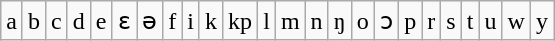<table class="wikitable" style="text-align: center;">
<tr>
<td>a</td>
<td>b</td>
<td>c</td>
<td>d</td>
<td>e</td>
<td>ɛ</td>
<td>ə</td>
<td>f</td>
<td>i</td>
<td>k</td>
<td>kp</td>
<td>l</td>
<td>m</td>
<td>n</td>
<td>ŋ</td>
<td>o</td>
<td>ɔ</td>
<td>p</td>
<td>r</td>
<td>s</td>
<td>t</td>
<td>u</td>
<td>w</td>
<td>y</td>
</tr>
</table>
